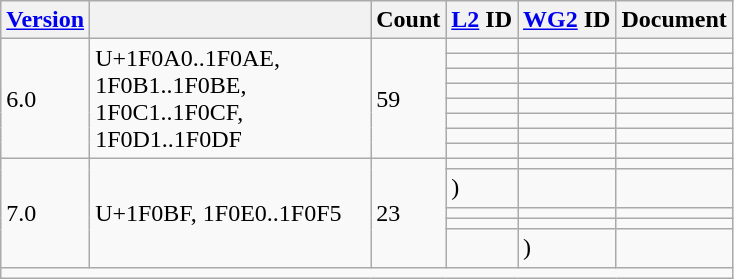<table class="wikitable sticky-header">
<tr>
<th><a href='#'>Version</a></th>
<th></th>
<th>Count</th>
<th><a href='#'>L2</a> ID</th>
<th><a href='#'>WG2</a> ID</th>
<th>Document</th>
</tr>
<tr>
<td rowspan="8">6.0</td>
<td rowspan="8" width="180">U+1F0A0..1F0AE, 1F0B1..1F0BE, 1F0C1..1F0CF, 1F0D1..1F0DF</td>
<td rowspan="8">59</td>
<td></td>
<td></td>
<td></td>
</tr>
<tr>
<td></td>
<td></td>
<td></td>
</tr>
<tr>
<td></td>
<td></td>
<td></td>
</tr>
<tr>
<td></td>
<td></td>
<td></td>
</tr>
<tr>
<td></td>
<td></td>
<td></td>
</tr>
<tr>
<td></td>
<td></td>
<td></td>
</tr>
<tr>
<td></td>
<td></td>
<td></td>
</tr>
<tr>
<td></td>
<td></td>
<td></td>
</tr>
<tr>
<td rowspan="5">7.0</td>
<td rowspan="5">U+1F0BF, 1F0E0..1F0F5</td>
<td rowspan="5">23</td>
<td></td>
<td></td>
<td></td>
</tr>
<tr>
<td> )</td>
<td></td>
<td></td>
</tr>
<tr>
<td></td>
<td></td>
<td></td>
</tr>
<tr>
<td></td>
<td></td>
<td></td>
</tr>
<tr>
<td></td>
<td> )</td>
<td></td>
</tr>
<tr class="sortbottom">
<td colspan="6"></td>
</tr>
</table>
